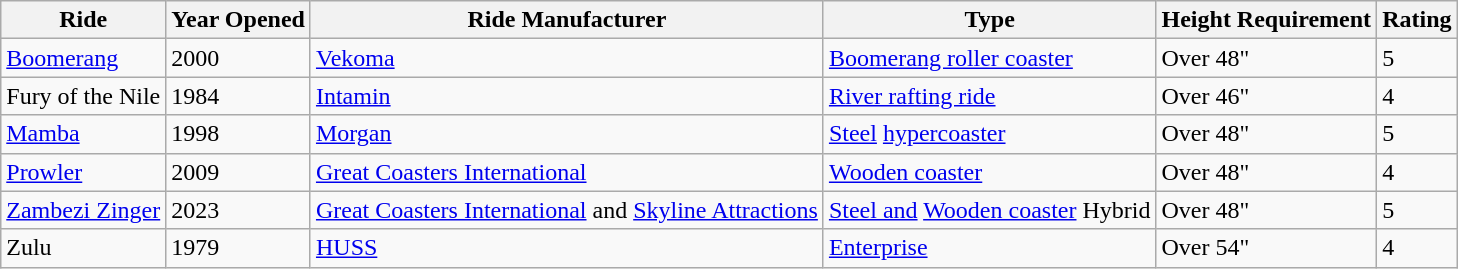<table class="wikitable sortable">
<tr>
<th>Ride</th>
<th>Year Opened</th>
<th>Ride Manufacturer</th>
<th>Type</th>
<th>Height Requirement</th>
<th>Rating</th>
</tr>
<tr>
<td><a href='#'>Boomerang</a></td>
<td>2000</td>
<td><a href='#'>Vekoma</a></td>
<td><a href='#'>Boomerang roller coaster</a></td>
<td>Over 48"</td>
<td>5</td>
</tr>
<tr>
<td>Fury of the Nile</td>
<td>1984</td>
<td><a href='#'>Intamin</a></td>
<td><a href='#'>River rafting ride</a></td>
<td>Over 46"</td>
<td>4</td>
</tr>
<tr>
<td><a href='#'>Mamba</a></td>
<td>1998</td>
<td><a href='#'>Morgan</a></td>
<td><a href='#'>Steel</a> <a href='#'>hypercoaster</a></td>
<td>Over 48"</td>
<td>5</td>
</tr>
<tr>
<td><a href='#'>Prowler</a></td>
<td>2009</td>
<td><a href='#'>Great Coasters International</a></td>
<td><a href='#'>Wooden coaster</a></td>
<td>Over 48"</td>
<td>4</td>
</tr>
<tr>
<td><a href='#'>Zambezi Zinger</a></td>
<td>2023</td>
<td><a href='#'>Great Coasters International</a> and <a href='#'>Skyline Attractions</a></td>
<td><a href='#'>Steel and</a> <a href='#'>Wooden coaster</a> Hybrid</td>
<td>Over 48"</td>
<td>5</td>
</tr>
<tr>
<td>Zulu</td>
<td>1979</td>
<td><a href='#'>HUSS</a></td>
<td><a href='#'>Enterprise</a></td>
<td>Over 54"</td>
<td>4</td>
</tr>
</table>
